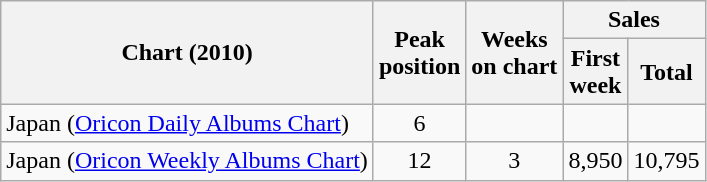<table class="wikitable sortable" border="1">
<tr>
<th rowspan="2">Chart (2010)</th>
<th rowspan="2">Peak<br>position</th>
<th rowspan="2">Weeks<br>on chart</th>
<th colspan="2">Sales</th>
</tr>
<tr>
<th>First<br>week</th>
<th>Total</th>
</tr>
<tr>
<td>Japan (<a href='#'>Oricon Daily Albums Chart</a>)</td>
<td style="text-align:center;">6</td>
<td></td>
<td></td>
<td></td>
</tr>
<tr>
<td>Japan (<a href='#'>Oricon Weekly Albums Chart</a>)</td>
<td style="text-align:center;">12</td>
<td style="text-align:center;">3</td>
<td style="text-align:center;">8,950</td>
<td style="text-align:center;">10,795</td>
</tr>
</table>
